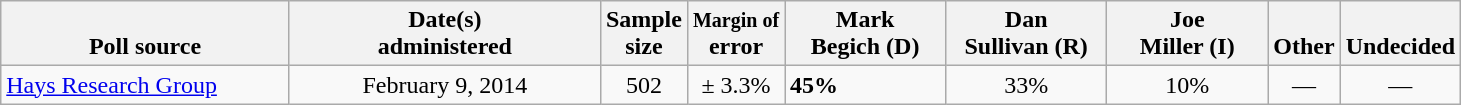<table class="wikitable">
<tr valign= bottom>
<th style="width:185px;">Poll source</th>
<th style="width:200px;">Date(s)<br>administered</th>
<th class=small>Sample<br>size</th>
<th class=small><small>Margin of</small><br>error</th>
<th style="width:100px;">Mark<br>Begich (D)</th>
<th style="width:100px;">Dan<br>Sullivan (R)</th>
<th style="width:100px;">Joe<br>Miller (I)</th>
<th>Other</th>
<th>Undecided</th>
</tr>
<tr>
<td><a href='#'>Hays Research Group</a></td>
<td align=center>February 9, 2014</td>
<td align=center>502</td>
<td align=center>± 3.3%</td>
<td><strong>45%</strong></td>
<td align=center>33%</td>
<td align=center>10%</td>
<td align=center>—</td>
<td align=center>—</td>
</tr>
</table>
